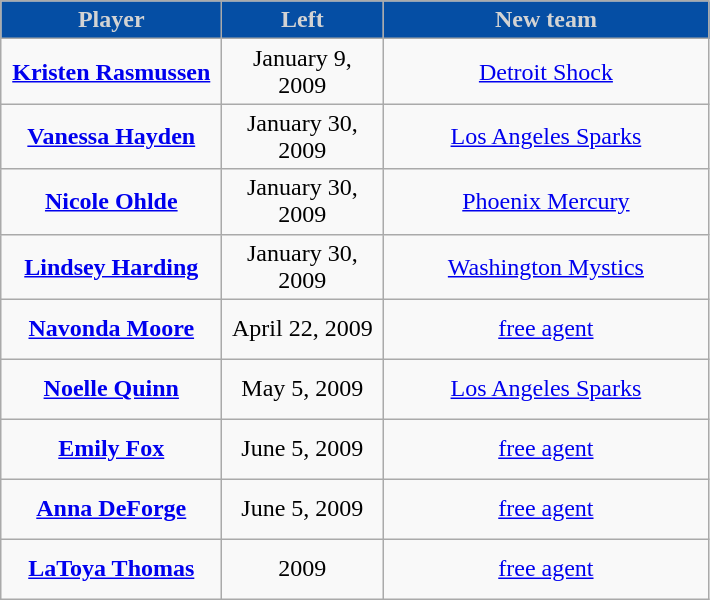<table class="wikitable" style="text-align: center">
<tr align="center"  bgcolor="#dddddd">
<td style="background:#054EA4;color:#D3D3D3; width:140px"><strong>Player</strong></td>
<td style="background:#054EA4;color:#D3D3D3; width:100px"><strong>Left</strong></td>
<td style="background:#054EA4;color:#D3D3D3; width:210px"><strong>New team</strong></td>
</tr>
<tr style="height:40px">
<td><strong><a href='#'>Kristen Rasmussen</a></strong></td>
<td>January 9, 2009</td>
<td><a href='#'>Detroit Shock</a></td>
</tr>
<tr style="height:40px">
<td><strong><a href='#'>Vanessa Hayden</a></strong></td>
<td>January 30, 2009</td>
<td><a href='#'>Los Angeles Sparks</a></td>
</tr>
<tr style="height:40px">
<td><strong><a href='#'>Nicole Ohlde</a></strong></td>
<td>January 30, 2009</td>
<td><a href='#'>Phoenix Mercury</a></td>
</tr>
<tr style="height:40px">
<td><strong><a href='#'>Lindsey Harding</a></strong></td>
<td>January 30, 2009</td>
<td><a href='#'>Washington Mystics</a></td>
</tr>
<tr style="height:40px">
<td><strong><a href='#'>Navonda Moore</a></strong></td>
<td>April 22, 2009</td>
<td><a href='#'>free agent</a></td>
</tr>
<tr style="height:40px">
<td><strong><a href='#'>Noelle Quinn</a></strong></td>
<td>May 5, 2009</td>
<td><a href='#'>Los Angeles Sparks</a></td>
</tr>
<tr style="height:40px">
<td><strong><a href='#'>Emily Fox</a></strong></td>
<td>June 5, 2009</td>
<td><a href='#'>free agent</a></td>
</tr>
<tr style="height:40px">
<td><strong><a href='#'>Anna DeForge</a></strong></td>
<td>June 5, 2009</td>
<td><a href='#'>free agent</a></td>
</tr>
<tr style="height:40px">
<td><strong><a href='#'>LaToya Thomas</a></strong></td>
<td>2009</td>
<td><a href='#'>free agent</a></td>
</tr>
</table>
